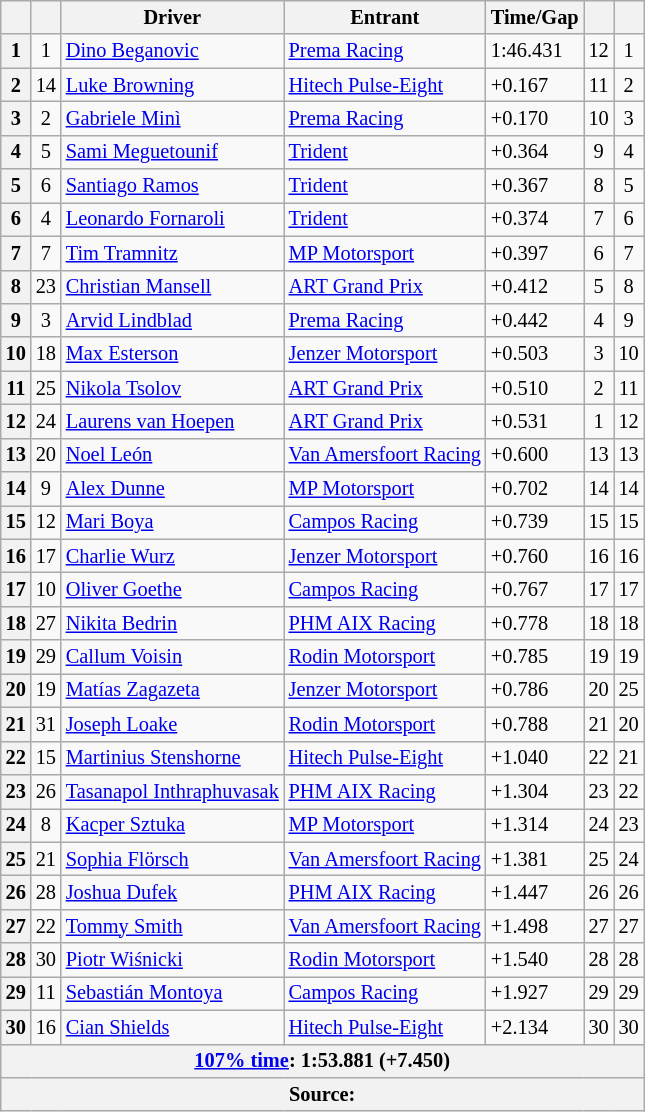<table class="wikitable" style="font-size:85%">
<tr>
<th scope="col"></th>
<th scope="col"></th>
<th scope="col">Driver</th>
<th scope="col">Entrant</th>
<th scope="col">Time/Gap</th>
<th scope="col"></th>
<th scope="col"></th>
</tr>
<tr>
<th>1</th>
<td align="center">1</td>
<td> <a href='#'>Dino Beganovic</a></td>
<td><a href='#'>Prema Racing</a></td>
<td>1:46.431</td>
<td align="center">12</td>
<td align="center">1</td>
</tr>
<tr>
<th>2</th>
<td align="center">14</td>
<td nowrap=""> <a href='#'>Luke Browning</a></td>
<td><a href='#'>Hitech Pulse-Eight</a></td>
<td>+0.167</td>
<td align="center">11</td>
<td align="center">2</td>
</tr>
<tr>
<th>3</th>
<td align="center">2</td>
<td> <a href='#'>Gabriele Minì</a></td>
<td><a href='#'>Prema Racing</a></td>
<td>+0.170</td>
<td align="center">10</td>
<td align="center">3</td>
</tr>
<tr>
<th>4</th>
<td align="center">5</td>
<td> <a href='#'>Sami Meguetounif</a></td>
<td><a href='#'>Trident</a></td>
<td>+0.364</td>
<td align="center">9</td>
<td align="center">4</td>
</tr>
<tr>
<th>5</th>
<td align="center">6</td>
<td> <a href='#'>Santiago Ramos</a></td>
<td><a href='#'>Trident</a></td>
<td>+0.367</td>
<td align="center">8</td>
<td align="center">5</td>
</tr>
<tr>
<th>6</th>
<td align="center">4</td>
<td> <a href='#'>Leonardo Fornaroli</a></td>
<td><a href='#'>Trident</a></td>
<td>+0.374</td>
<td align="center">7</td>
<td align="center">6</td>
</tr>
<tr>
<th>7</th>
<td align="center">7</td>
<td> <a href='#'>Tim Tramnitz</a></td>
<td><a href='#'>MP Motorsport</a></td>
<td>+0.397</td>
<td align="center">6</td>
<td align="center">7</td>
</tr>
<tr>
<th>8</th>
<td align="center">23</td>
<td> <a href='#'>Christian Mansell</a></td>
<td><a href='#'>ART Grand Prix</a></td>
<td>+0.412</td>
<td align="center">5</td>
<td align="center">8</td>
</tr>
<tr>
<th>9</th>
<td align="center">3</td>
<td> <a href='#'>Arvid Lindblad</a></td>
<td><a href='#'>Prema Racing</a></td>
<td>+0.442</td>
<td align="center">4</td>
<td align="center">9</td>
</tr>
<tr>
<th>10</th>
<td align="center">18</td>
<td> <a href='#'>Max Esterson</a></td>
<td><a href='#'>Jenzer Motorsport</a></td>
<td>+0.503</td>
<td align="center">3</td>
<td align="center">10</td>
</tr>
<tr>
<th>11</th>
<td align="center">25</td>
<td> <a href='#'>Nikola Tsolov</a></td>
<td><a href='#'>ART Grand Prix</a></td>
<td>+0.510</td>
<td align="center">2</td>
<td align="center">11</td>
</tr>
<tr>
<th>12</th>
<td align="center">24</td>
<td> <a href='#'>Laurens van Hoepen</a></td>
<td><a href='#'>ART Grand Prix</a></td>
<td>+0.531</td>
<td align="center">1</td>
<td align="center">12</td>
</tr>
<tr>
<th>13</th>
<td align="center">20</td>
<td> <a href='#'>Noel León</a></td>
<td><a href='#'>Van Amersfoort Racing</a></td>
<td>+0.600</td>
<td align="center">13</td>
<td align="center">13</td>
</tr>
<tr>
<th>14</th>
<td align="center">9</td>
<td> <a href='#'>Alex Dunne</a></td>
<td><a href='#'>MP Motorsport</a></td>
<td>+0.702</td>
<td align="center">14</td>
<td align="center">14</td>
</tr>
<tr>
<th>15</th>
<td align="center">12</td>
<td> <a href='#'>Mari Boya</a></td>
<td><a href='#'>Campos Racing</a></td>
<td>+0.739</td>
<td align="center">15</td>
<td align="center">15</td>
</tr>
<tr>
<th>16</th>
<td align="center">17</td>
<td> <a href='#'>Charlie Wurz</a></td>
<td><a href='#'>Jenzer Motorsport</a></td>
<td>+0.760</td>
<td align="center">16</td>
<td align="center">16</td>
</tr>
<tr>
<th>17</th>
<td align="center">10</td>
<td> <a href='#'>Oliver Goethe</a></td>
<td><a href='#'>Campos Racing</a></td>
<td>+0.767</td>
<td align="center">17</td>
<td align="center">17</td>
</tr>
<tr>
<th>18</th>
<td align="center">27</td>
<td> <a href='#'>Nikita Bedrin</a></td>
<td><a href='#'>PHM AIX Racing</a></td>
<td>+0.778</td>
<td align="center">18</td>
<td align="center">18</td>
</tr>
<tr>
<th>19</th>
<td align="center">29</td>
<td> <a href='#'>Callum Voisin</a></td>
<td><a href='#'>Rodin Motorsport</a></td>
<td>+0.785</td>
<td align="center">19</td>
<td align="center">19</td>
</tr>
<tr>
<th>20</th>
<td align="center">19</td>
<td> <a href='#'>Matías Zagazeta</a></td>
<td><a href='#'>Jenzer Motorsport</a></td>
<td>+0.786</td>
<td align="center">20</td>
<td align="center">25</td>
</tr>
<tr>
<th>21</th>
<td align="center">31</td>
<td> <a href='#'>Joseph Loake</a></td>
<td><a href='#'>Rodin Motorsport</a></td>
<td>+0.788</td>
<td align="center">21</td>
<td align="center">20</td>
</tr>
<tr>
<th>22</th>
<td align="center">15</td>
<td> <a href='#'>Martinius Stenshorne</a></td>
<td><a href='#'>Hitech Pulse-Eight</a></td>
<td>+1.040</td>
<td align="center">22</td>
<td align="center">21</td>
</tr>
<tr>
<th>23</th>
<td align="center">26</td>
<td> <a href='#'>Tasanapol Inthraphuvasak</a></td>
<td><a href='#'>PHM AIX Racing</a></td>
<td>+1.304</td>
<td align="center">23</td>
<td align="center">22</td>
</tr>
<tr>
<th>24</th>
<td align="center">8</td>
<td> <a href='#'>Kacper Sztuka</a></td>
<td><a href='#'>MP Motorsport</a></td>
<td>+1.314</td>
<td align="center">24</td>
<td align="center">23</td>
</tr>
<tr>
<th>25</th>
<td align="center">21</td>
<td> <a href='#'>Sophia Flörsch</a></td>
<td><a href='#'>Van Amersfoort Racing</a></td>
<td>+1.381</td>
<td align="center">25</td>
<td align="center">24</td>
</tr>
<tr>
<th>26</th>
<td align="center">28</td>
<td> <a href='#'>Joshua Dufek</a></td>
<td><a href='#'>PHM AIX Racing</a></td>
<td>+1.447</td>
<td align="center">26</td>
<td align="center">26</td>
</tr>
<tr>
<th>27</th>
<td align="center">22</td>
<td> <a href='#'>Tommy Smith</a></td>
<td><a href='#'>Van Amersfoort Racing</a></td>
<td>+1.498</td>
<td align="center">27</td>
<td align="center">27</td>
</tr>
<tr>
<th>28</th>
<td align="center">30</td>
<td> <a href='#'>Piotr Wiśnicki</a></td>
<td><a href='#'>Rodin Motorsport</a></td>
<td>+1.540</td>
<td align="center">28</td>
<td align="center">28</td>
</tr>
<tr>
<th>29</th>
<td align="center">11</td>
<td> <a href='#'>Sebastián Montoya</a></td>
<td><a href='#'>Campos Racing</a></td>
<td>+1.927</td>
<td align="center">29</td>
<td align="center">29</td>
</tr>
<tr>
<th>30</th>
<td align="center">16</td>
<td> <a href='#'>Cian Shields</a></td>
<td><a href='#'>Hitech Pulse-Eight</a></td>
<td>+2.134</td>
<td align="center">30</td>
<td align="center">30</td>
</tr>
<tr>
<th colspan="8"><a href='#'>107% time</a>: 1:53.881 (+7.450)</th>
</tr>
<tr>
<th colspan="8">Source:</th>
</tr>
</table>
